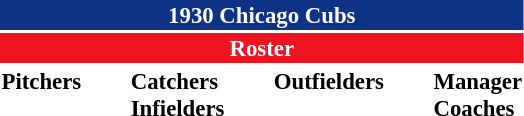<table class="toccolours" style="font-size: 95%;">
<tr>
<th colspan="10" style="background-color: #0e3386; color: white; text-align: center;">1930 Chicago Cubs</th>
</tr>
<tr>
<td colspan="10" style="background-color: #EE1422; color: white; text-align: center;"><strong>Roster</strong></td>
</tr>
<tr>
<td valign="top"><strong>Pitchers</strong><br>











</td>
<td width="25px"></td>
<td valign="top"><strong>Catchers</strong><br>

<strong>Infielders</strong>








</td>
<td width="25px"></td>
<td valign="top"><strong>Outfielders</strong><br>



</td>
<td width="25px"></td>
<td valign="top"><strong>Manager</strong><br>

<strong>Coaches</strong>


</td>
</tr>
</table>
